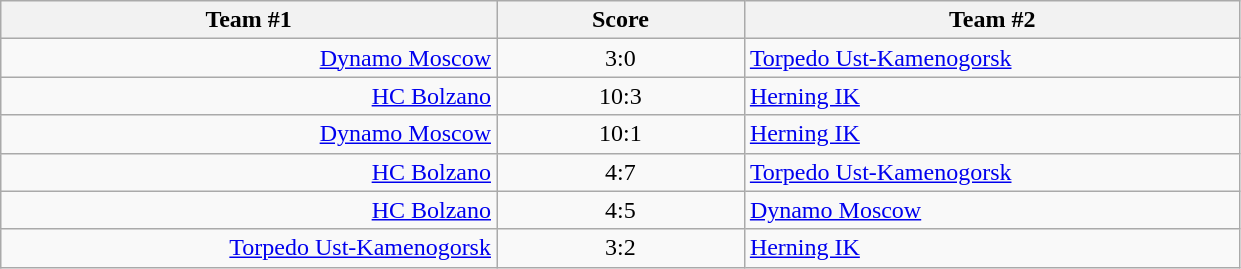<table class="wikitable" style="text-align: center;">
<tr>
<th width=22%>Team #1</th>
<th width=11%>Score</th>
<th width=22%>Team #2</th>
</tr>
<tr>
<td style="text-align: right;"><a href='#'>Dynamo Moscow</a> </td>
<td>3:0</td>
<td style="text-align: left;"> <a href='#'>Torpedo Ust-Kamenogorsk</a></td>
</tr>
<tr>
<td style="text-align: right;"><a href='#'>HC Bolzano</a> </td>
<td>10:3</td>
<td style="text-align: left;"> <a href='#'>Herning IK</a></td>
</tr>
<tr>
<td style="text-align: right;"><a href='#'>Dynamo Moscow</a> </td>
<td>10:1</td>
<td style="text-align: left;"> <a href='#'>Herning IK</a></td>
</tr>
<tr>
<td style="text-align: right;"><a href='#'>HC Bolzano</a> </td>
<td>4:7</td>
<td style="text-align: left;"> <a href='#'>Torpedo Ust-Kamenogorsk</a></td>
</tr>
<tr>
<td style="text-align: right;"><a href='#'>HC Bolzano</a> </td>
<td>4:5</td>
<td style="text-align: left;"> <a href='#'>Dynamo Moscow</a></td>
</tr>
<tr>
<td style="text-align: right;"><a href='#'>Torpedo Ust-Kamenogorsk</a> </td>
<td>3:2</td>
<td style="text-align: left;"> <a href='#'>Herning IK</a></td>
</tr>
</table>
